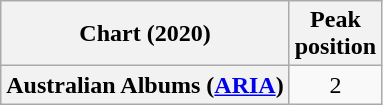<table class="wikitable plainrowheaders" style="text-align:center">
<tr>
<th scope="col">Chart (2020)</th>
<th scope="col">Peak<br>position</th>
</tr>
<tr>
<th scope="row">Australian Albums (<a href='#'>ARIA</a>)</th>
<td>2</td>
</tr>
</table>
